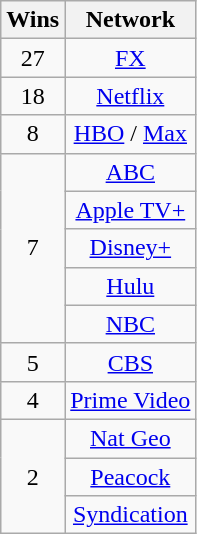<table class="wikitable sortable" style="text-align:center;">
<tr>
<th scope="col">Wins</th>
<th scope="col">Network</th>
</tr>
<tr>
<td scope="row">27</td>
<td><a href='#'>FX</a></td>
</tr>
<tr>
<td scope="row">18</td>
<td><a href='#'>Netflix</a></td>
</tr>
<tr>
<td scope="row">8</td>
<td><a href='#'>HBO</a> / <a href='#'>Max</a></td>
</tr>
<tr>
<td scope="row" rowspan="5">7</td>
<td><a href='#'>ABC</a></td>
</tr>
<tr>
<td><a href='#'>Apple TV+</a></td>
</tr>
<tr>
<td><a href='#'>Disney+</a></td>
</tr>
<tr>
<td><a href='#'>Hulu</a></td>
</tr>
<tr>
<td><a href='#'>NBC</a></td>
</tr>
<tr>
<td scope="row">5</td>
<td><a href='#'>CBS</a></td>
</tr>
<tr>
<td scope="row">4</td>
<td><a href='#'>Prime Video</a></td>
</tr>
<tr>
<td scope="row" rowspan="3">2</td>
<td><a href='#'>Nat Geo</a></td>
</tr>
<tr>
<td><a href='#'>Peacock</a></td>
</tr>
<tr>
<td><a href='#'>Syndication</a></td>
</tr>
</table>
